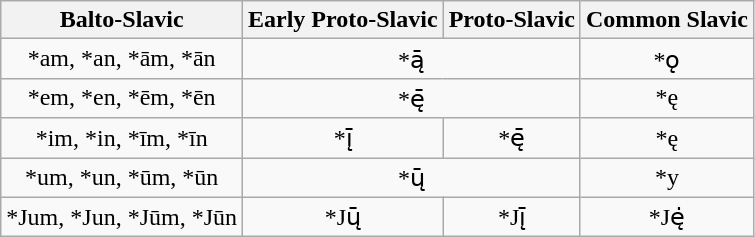<table class="wikitable" style="text-align: center;">
<tr>
<th>Balto-Slavic</th>
<th>Early Proto-Slavic</th>
<th>Proto-Slavic</th>
<th>Common Slavic</th>
</tr>
<tr>
<td>*am, *an, *ām, *ān</td>
<td colspan=2>*ą̄</td>
<td>*ǫ</td>
</tr>
<tr>
<td>*em, *en, *ēm, *ēn</td>
<td colspan=2>*ę̄</td>
<td>*ę</td>
</tr>
<tr>
<td>*im, *in, *īm, *īn</td>
<td>*į̄</td>
<td>*ę̄</td>
<td>*ę</td>
</tr>
<tr>
<td>*um, *un, *ūm, *ūn</td>
<td colspan=2>*ų̄</td>
<td>*y</td>
</tr>
<tr>
<td>*Jum, *Jun, *Jūm, *Jūn</td>
<td>*Jų̄</td>
<td>*Jį̄</td>
<td>*Ję̇</td>
</tr>
</table>
